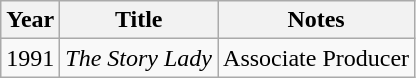<table class="wikitable sortable">
<tr>
<th>Year</th>
<th>Title</th>
<th>Notes</th>
</tr>
<tr>
<td>1991</td>
<td><em>The Story Lady</em></td>
<td>Associate Producer</td>
</tr>
</table>
